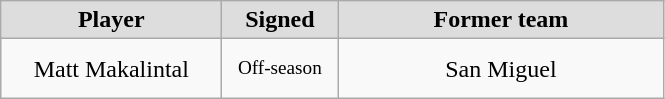<table class="wikitable" style="text-align: center">
<tr align="center" bgcolor="#dddddd">
<td style="width:140px"><strong>Player</strong></td>
<td style="width:70px"><strong>Signed</strong></td>
<td style="width:210px"><strong>Former team</strong></td>
</tr>
<tr style="height:40px">
<td>Matt Makalintal</td>
<td style="font-size: 80%">Off-season</td>
<td>San Miguel</td>
</tr>
</table>
